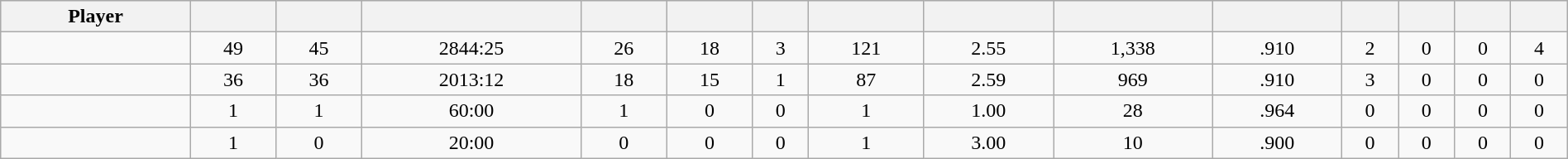<table class="wikitable sortable" style="width:100%; text-align:center;">
<tr style="background:#ddd;">
<th>Player</th>
<th></th>
<th></th>
<th></th>
<th></th>
<th></th>
<th></th>
<th></th>
<th></th>
<th></th>
<th></th>
<th></th>
<th></th>
<th></th>
<th></th>
</tr>
<tr>
<td style=white-space:nowrap></td>
<td>49</td>
<td>45</td>
<td>2844:25</td>
<td>26</td>
<td>18</td>
<td>3</td>
<td>121</td>
<td>2.55</td>
<td>1,338</td>
<td>.910</td>
<td>2</td>
<td>0</td>
<td>0</td>
<td>4</td>
</tr>
<tr>
<td style=white-space:nowrap></td>
<td>36</td>
<td>36</td>
<td>2013:12</td>
<td>18</td>
<td>15</td>
<td>1</td>
<td>87</td>
<td>2.59</td>
<td>969</td>
<td>.910</td>
<td>3</td>
<td>0</td>
<td>0</td>
<td>0</td>
</tr>
<tr>
<td style=white-space:nowrap></td>
<td>1</td>
<td>1</td>
<td>60:00</td>
<td>1</td>
<td>0</td>
<td>0</td>
<td>1</td>
<td>1.00</td>
<td>28</td>
<td>.964</td>
<td>0</td>
<td>0</td>
<td>0</td>
<td>0</td>
</tr>
<tr>
<td style=white-space:nowrap></td>
<td>1</td>
<td>0</td>
<td>20:00</td>
<td>0</td>
<td>0</td>
<td>0</td>
<td>1</td>
<td>3.00</td>
<td>10</td>
<td>.900</td>
<td>0</td>
<td>0</td>
<td>0</td>
<td>0</td>
</tr>
</table>
